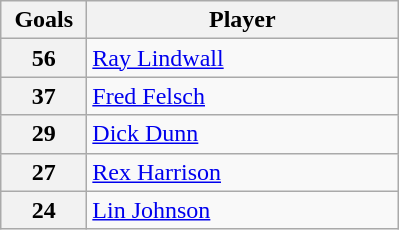<table class="wikitable" style="text-align:left;">
<tr>
<th width=50>Goals</th>
<th width=200>Player</th>
</tr>
<tr>
<th>56</th>
<td> <a href='#'>Ray Lindwall</a></td>
</tr>
<tr>
<th>37</th>
<td> <a href='#'>Fred Felsch</a></td>
</tr>
<tr>
<th>29</th>
<td> <a href='#'>Dick Dunn</a></td>
</tr>
<tr>
<th>27</th>
<td> <a href='#'>Rex Harrison</a></td>
</tr>
<tr>
<th>24</th>
<td> <a href='#'>Lin Johnson</a></td>
</tr>
</table>
